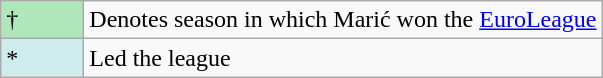<table class="wikitable">
<tr>
<td style="background:#AFE6BA; width:3em;">†</td>
<td>Denotes season in which Marić won the <a href='#'>EuroLeague</a></td>
</tr>
<tr>
<td style="background:#CFECEC; width:1em">*</td>
<td>Led the league</td>
</tr>
</table>
